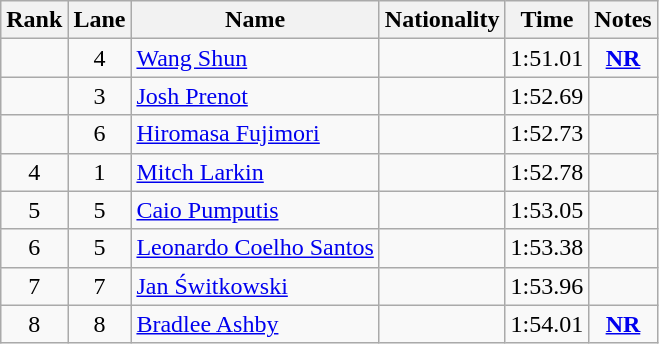<table class="wikitable sortable" style="text-align:center">
<tr>
<th>Rank</th>
<th>Lane</th>
<th>Name</th>
<th>Nationality</th>
<th>Time</th>
<th>Notes</th>
</tr>
<tr>
<td></td>
<td>4</td>
<td align=left><a href='#'>Wang Shun</a></td>
<td align=left></td>
<td>1:51.01</td>
<td><strong><a href='#'>NR</a></strong></td>
</tr>
<tr>
<td></td>
<td>3</td>
<td align=left><a href='#'>Josh Prenot</a></td>
<td align=left></td>
<td>1:52.69</td>
<td></td>
</tr>
<tr>
<td></td>
<td>6</td>
<td align=left><a href='#'>Hiromasa Fujimori</a></td>
<td align=left></td>
<td>1:52.73</td>
<td></td>
</tr>
<tr>
<td>4</td>
<td>1</td>
<td align=left><a href='#'>Mitch Larkin</a></td>
<td align=left></td>
<td>1:52.78</td>
<td></td>
</tr>
<tr>
<td>5</td>
<td>5</td>
<td align=left><a href='#'>Caio Pumputis</a></td>
<td align=left></td>
<td>1:53.05</td>
<td></td>
</tr>
<tr>
<td>6</td>
<td>5</td>
<td align=left><a href='#'>Leonardo Coelho Santos</a></td>
<td align=left></td>
<td>1:53.38</td>
<td></td>
</tr>
<tr>
<td>7</td>
<td>7</td>
<td align=left><a href='#'>Jan Świtkowski</a></td>
<td align=left></td>
<td>1:53.96</td>
<td></td>
</tr>
<tr>
<td>8</td>
<td>8</td>
<td align=left><a href='#'>Bradlee Ashby</a></td>
<td align=left></td>
<td>1:54.01</td>
<td><strong><a href='#'>NR</a></strong></td>
</tr>
</table>
